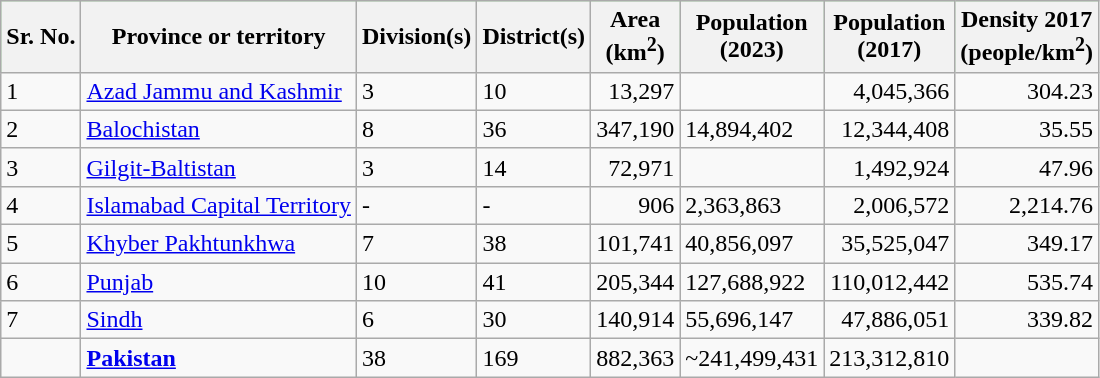<table class="wikitable sortable">
<tr style="background:#98fb98;">
<th>Sr. No.</th>
<th>Province or territory</th>
<th>Division(s)</th>
<th>District(s)</th>
<th>Area<br>(km<sup>2</sup>)</th>
<th>Population<br>(2023)</th>
<th>Population<br>(2017)</th>
<th>Density 2017<br>(people/km<sup>2</sup>)</th>
</tr>
<tr>
<td>1</td>
<td><a href='#'>Azad Jammu and Kashmir</a></td>
<td>3</td>
<td>10</td>
<td align="right">13,297</td>
<td></td>
<td align="right">4,045,366</td>
<td align="right">304.23</td>
</tr>
<tr>
<td>2</td>
<td><a href='#'>Balochistan</a></td>
<td>8</td>
<td>36</td>
<td align="right">347,190</td>
<td>14,894,402</td>
<td align="right">12,344,408</td>
<td align="right">35.55</td>
</tr>
<tr>
<td>3</td>
<td><a href='#'>Gilgit-Baltistan</a></td>
<td>3</td>
<td>14</td>
<td align="right">72,971</td>
<td></td>
<td align="right">1,492,924</td>
<td align="right">47.96</td>
</tr>
<tr>
<td>4</td>
<td><a href='#'>Islamabad Capital Territory</a></td>
<td>-</td>
<td>-</td>
<td align="right">906</td>
<td>2,363,863</td>
<td align="right">2,006,572</td>
<td align="right">2,214.76</td>
</tr>
<tr>
<td>5</td>
<td><a href='#'>Khyber Pakhtunkhwa</a></td>
<td>7</td>
<td>38</td>
<td align="right">101,741</td>
<td>40,856,097</td>
<td align="right">35,525,047</td>
<td align="right">349.17</td>
</tr>
<tr>
<td>6</td>
<td><a href='#'>Punjab</a></td>
<td>10</td>
<td>41</td>
<td align="right">205,344</td>
<td>127,688,922</td>
<td align="right">110,012,442</td>
<td align="right">535.74</td>
</tr>
<tr>
<td>7</td>
<td><a href='#'>Sindh</a></td>
<td>6</td>
<td>30</td>
<td align="right">140,914</td>
<td>55,696,147</td>
<td align="right">47,886,051</td>
<td align="right">339.82</td>
</tr>
<tr>
<td></td>
<td><strong><a href='#'>Pakistan</a></strong></td>
<td>38</td>
<td>169</td>
<td>882,363</td>
<td>~241,499,431</td>
<td>213,312,810</td>
<td></td>
</tr>
</table>
